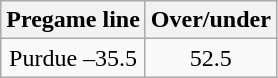<table class="wikitable">
<tr align="center">
<th style=>Pregame line</th>
<th style=>Over/under</th>
</tr>
<tr align="center">
<td>Purdue –35.5</td>
<td>52.5</td>
</tr>
</table>
